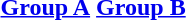<table>
<tr valign="top">
<th align="center"><a href='#'>Group A</a></th>
<th align="center"><a href='#'>Group B</a></th>
</tr>
<tr valign="top">
<td align="left"></td>
<td align="left"></td>
</tr>
</table>
